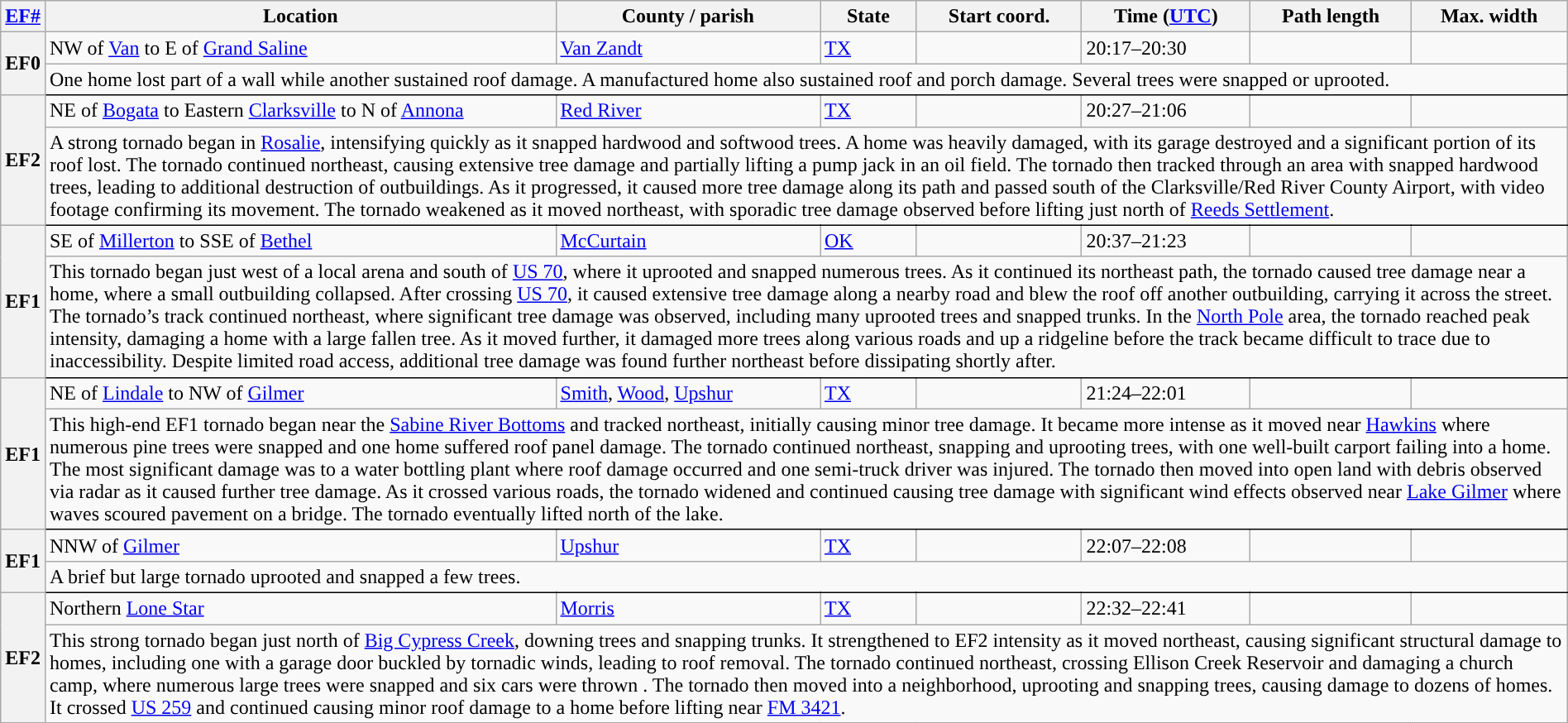<table class="wikitable sortable" style="width:100%;">
<tr>
<th scope="col" width="2%" align="center"><a href='#'>EF#</a></th>
<th scope="col" align="center" class="unsortable">Location</th>
<th scope="col" align="center" class="unsortable">County / parish</th>
<th scope="col" align="center">State</th>
<th scope="col" align="center">Start coord.</th>
<th scope="col" align="center">Time (<a href='#'>UTC</a>)</th>
<th scope="col" align="center">Path length</th>
<th scope="col" align="center">Max. width</th>
</tr>
<tr>
<th scope="row" rowspan="2" style="background-color:#">EF0</th>
<td>NW of <a href='#'>Van</a> to E of <a href='#'>Grand Saline</a></td>
<td><a href='#'>Van Zandt</a></td>
<td><a href='#'>TX</a></td>
<td></td>
<td>20:17–20:30</td>
<td></td>
<td></td>
</tr>
<tr class="expand-child">
<td colspan="8" style=" border-bottom: 1px solid black;">One home lost part of a wall while another sustained roof damage. A manufactured home also sustained roof and porch damage. Several trees were snapped or uprooted.</td>
</tr>
<tr>
<th scope="row" rowspan="2" style="background-color:#">EF2</th>
<td>NE of <a href='#'>Bogata</a> to Eastern <a href='#'>Clarksville</a> to N of <a href='#'>Annona</a></td>
<td><a href='#'>Red River</a></td>
<td><a href='#'>TX</a></td>
<td></td>
<td>20:27–21:06</td>
<td></td>
<td></td>
</tr>
<tr class="expand-child">
<td colspan="8" style=" border-bottom: 1px solid black;">A strong tornado began in <a href='#'>Rosalie</a>, intensifying quickly as it snapped hardwood and softwood trees. A home was heavily damaged, with its garage destroyed and a significant portion of its roof lost. The tornado continued northeast, causing extensive tree damage and partially lifting a pump jack in an oil field. The tornado then tracked through an area with snapped hardwood trees, leading to additional destruction of outbuildings. As it progressed, it caused more tree damage along its path and passed south of the Clarksville/Red River County Airport, with video footage confirming its movement. The tornado weakened as it moved northeast, with sporadic tree damage observed before lifting just north of <a href='#'>Reeds Settlement</a>.</td>
</tr>
<tr>
<th scope="row" rowspan="2" style="background-color:#">EF1</th>
<td>SE of <a href='#'>Millerton</a> to SSE of <a href='#'>Bethel</a></td>
<td><a href='#'>McCurtain</a></td>
<td><a href='#'>OK</a></td>
<td></td>
<td>20:37–21:23</td>
<td></td>
<td></td>
</tr>
<tr class="expand-child">
<td colspan="8" style=" border-bottom: 1px solid black;">This tornado began just west of a local arena and south of <a href='#'>US 70</a>, where it uprooted and snapped numerous trees. As it continued its northeast path, the tornado caused tree damage near a home, where a small outbuilding collapsed. After crossing <a href='#'>US 70</a>, it caused extensive tree damage along a nearby road and blew the roof off another outbuilding, carrying it across the street. The tornado’s track continued northeast, where significant tree damage was observed, including many uprooted trees and snapped trunks. In the <a href='#'>North Pole</a> area, the tornado reached peak intensity, damaging a home with a large fallen tree. As it moved further, it damaged more trees along various roads and up a ridgeline before the track became difficult to trace due to inaccessibility. Despite limited road access, additional tree damage was found further northeast before dissipating shortly after.</td>
</tr>
<tr>
<th scope="row" rowspan="2" style="background-color:#">EF1</th>
<td>NE of <a href='#'>Lindale</a> to NW of <a href='#'>Gilmer</a></td>
<td><a href='#'>Smith</a>, <a href='#'>Wood</a>, <a href='#'>Upshur</a></td>
<td><a href='#'>TX</a></td>
<td></td>
<td>21:24–22:01</td>
<td></td>
<td></td>
</tr>
<tr class="expand-child">
<td colspan="8" style=" border-bottom: 1px solid black;">This high-end EF1 tornado began near the <a href='#'>Sabine River Bottoms</a> and tracked northeast, initially causing minor tree damage. It became more intense as it moved near <a href='#'>Hawkins</a> where numerous pine trees were snapped and one home suffered roof panel damage. The tornado continued northeast, snapping and uprooting trees, with one well-built carport failing into a home. The most significant damage was to a water bottling plant where roof damage occurred and one semi-truck driver was injured. The tornado then moved into open land with debris observed via radar as it caused further tree damage. As it crossed various roads, the tornado widened and continued causing tree damage with significant wind effects observed near <a href='#'>Lake Gilmer</a> where waves scoured pavement on a bridge. The tornado eventually lifted north of the lake.</td>
</tr>
<tr>
<th scope="row" rowspan="2" style="background-color:#">EF1</th>
<td>NNW of <a href='#'>Gilmer</a></td>
<td><a href='#'>Upshur</a></td>
<td><a href='#'>TX</a></td>
<td></td>
<td>22:07–22:08</td>
<td></td>
<td></td>
</tr>
<tr class="expand-child">
<td colspan="8" style=" border-bottom: 1px solid black;">A brief but large tornado uprooted and snapped a few trees.    </td>
</tr>
<tr>
<th scope="row" rowspan="2" style="background-color:#">EF2</th>
<td>Northern <a href='#'>Lone Star</a></td>
<td><a href='#'>Morris</a></td>
<td><a href='#'>TX</a></td>
<td></td>
<td>22:32–22:41</td>
<td></td>
<td></td>
</tr>
<tr class="expand-child">
<td colspan="8" style=" border-bottom: 1px solid black;">This strong tornado began just north of <a href='#'>Big Cypress Creek</a>, downing trees and snapping trunks. It strengthened to EF2 intensity as it moved northeast, causing significant structural damage to homes, including one with a garage door buckled by tornadic winds, leading to roof removal. The tornado continued northeast, crossing Ellison Creek Reservoir and damaging a church camp, where numerous large trees were snapped and six cars were thrown . The tornado then moved into a neighborhood, uprooting and snapping trees, causing damage to dozens of homes. It crossed <a href='#'>US 259</a> and continued causing minor roof damage to a home before lifting near <a href='#'>FM 3421</a>.</td>
</tr>
<tr>
</tr>
</table>
